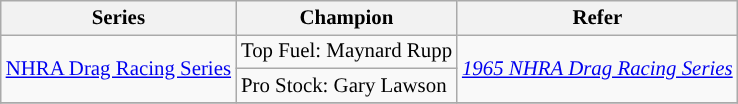<table class="wikitable" style="font-size:87%;">
<tr font-weight:bold">
<th>Series</th>
<th>Champion</th>
<th>Refer</th>
</tr>
<tr>
<td rowspan=2><a href='#'>NHRA Drag Racing Series</a></td>
<td>Top Fuel:  Maynard Rupp</td>
<td rowspan=2><em><a href='#'>1965 NHRA Drag Racing Series</a></em></td>
</tr>
<tr>
<td>Pro Stock:  Gary Lawson</td>
</tr>
<tr>
</tr>
</table>
